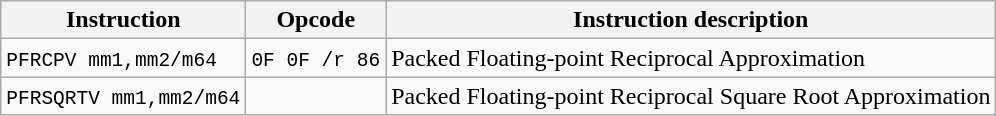<table class="wikitable">
<tr>
<th>Instruction</th>
<th>Opcode</th>
<th>Instruction description</th>
</tr>
<tr>
<td><code>PFRCPV mm1,mm2/m64</code></td>
<td><code>0F 0F /r 86</code></td>
<td>Packed Floating-point Reciprocal Approximation</td>
</tr>
<tr>
<td {{nowrap><code>PFRSQRTV mm1,mm2/m64</code></td>
<td></td>
<td>Packed Floating-point Reciprocal Square Root Approximation</td>
</tr>
</table>
